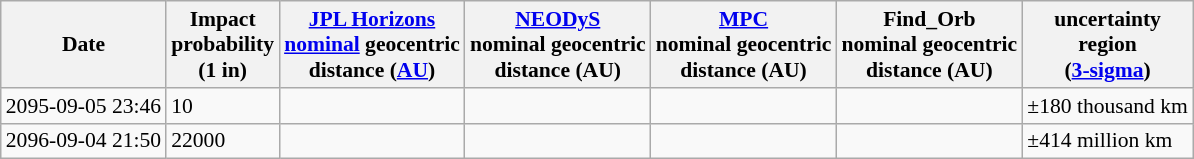<table class="wikitable" style="font-size: 0.9em;">
<tr>
<th>Date</th>
<th class=unsortable>Impact<br>probability<br>(1 in)</th>
<th><a href='#'>JPL Horizons</a><br><a href='#'>nominal</a> geocentric<br>distance (<a href='#'>AU</a>)</th>
<th><a href='#'>NEODyS</a><br>nominal geocentric<br>distance (AU)</th>
<th><a href='#'>MPC</a><br>nominal geocentric<br>distance (AU)</th>
<th>Find_Orb<br>nominal geocentric<br>distance (AU)</th>
<th>uncertainty<br>region<br>(<a href='#'>3-sigma</a>)</th>
</tr>
<tr>
<td>2095-09-05 23:46</td>
<td>10</td>
<td></td>
<td></td>
<td></td>
<td></td>
<td>±180 thousand km</td>
</tr>
<tr>
<td>2096-09-04 21:50</td>
<td>22000</td>
<td></td>
<td></td>
<td></td>
<td></td>
<td>±414 million km</td>
</tr>
</table>
